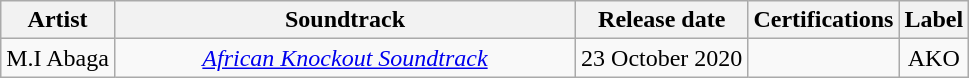<table class="wikitable plainrowheaders" style="text-align:center;" border="1">
<tr>
<th>Artist</th>
<th width="300">Soundtrack</th>
<th>Release date</th>
<th>Certifications</th>
<th>Label</th>
</tr>
<tr>
<td>M.I Abaga</td>
<td><em><a href='#'>African Knockout Soundtrack</a></em></td>
<td>23 October 2020</td>
<td></td>
<td>AKO</td>
</tr>
</table>
